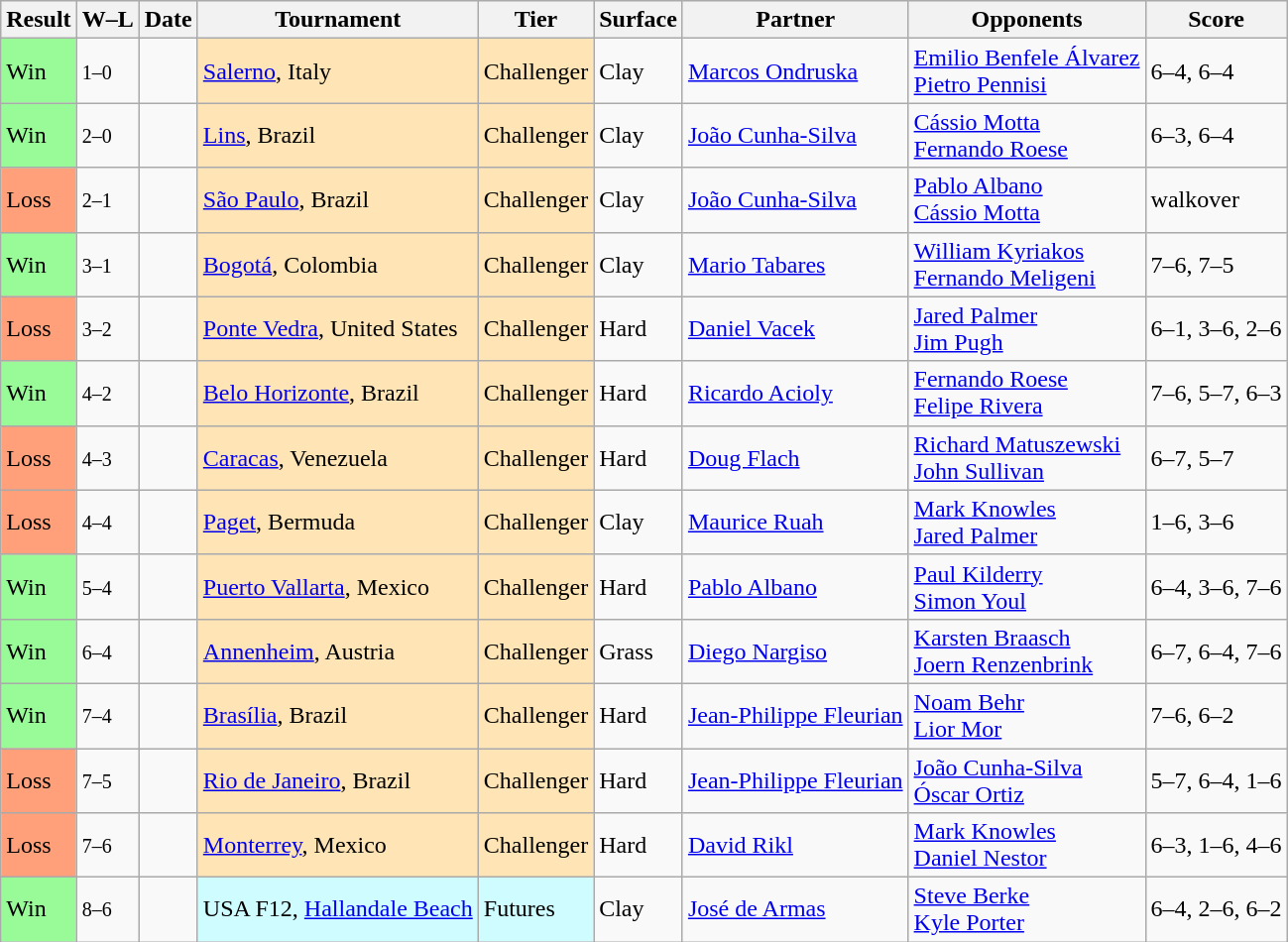<table class="sortable wikitable">
<tr>
<th>Result</th>
<th class="unsortable">W–L</th>
<th>Date</th>
<th>Tournament</th>
<th>Tier</th>
<th>Surface</th>
<th>Partner</th>
<th>Opponents</th>
<th class="unsortable">Score</th>
</tr>
<tr>
<td style="background:#98fb98;">Win</td>
<td><small>1–0</small></td>
<td></td>
<td style="background:moccasin;"><a href='#'>Salerno</a>, Italy</td>
<td style="background:moccasin;">Challenger</td>
<td>Clay</td>
<td> <a href='#'>Marcos Ondruska</a></td>
<td> <a href='#'>Emilio Benfele Álvarez</a> <br>  <a href='#'>Pietro Pennisi</a></td>
<td>6–4, 6–4</td>
</tr>
<tr>
<td style="background:#98fb98;">Win</td>
<td><small>2–0</small></td>
<td></td>
<td style="background:moccasin;"><a href='#'>Lins</a>, Brazil</td>
<td style="background:moccasin;">Challenger</td>
<td>Clay</td>
<td> <a href='#'>João Cunha-Silva</a></td>
<td> <a href='#'>Cássio Motta</a> <br>  <a href='#'>Fernando Roese</a></td>
<td>6–3, 6–4</td>
</tr>
<tr>
<td style="background:#ffa07a;">Loss</td>
<td><small>2–1</small></td>
<td></td>
<td style="background:moccasin;"><a href='#'>São Paulo</a>, Brazil</td>
<td style="background:moccasin;">Challenger</td>
<td>Clay</td>
<td> <a href='#'>João Cunha-Silva</a></td>
<td> <a href='#'>Pablo Albano</a> <br>  <a href='#'>Cássio Motta</a></td>
<td>walkover</td>
</tr>
<tr>
<td style="background:#98fb98;">Win</td>
<td><small>3–1</small></td>
<td></td>
<td style="background:moccasin;"><a href='#'>Bogotá</a>, Colombia</td>
<td style="background:moccasin;">Challenger</td>
<td>Clay</td>
<td> <a href='#'>Mario Tabares</a></td>
<td> <a href='#'>William Kyriakos</a> <br>  <a href='#'>Fernando Meligeni</a></td>
<td>7–6, 7–5</td>
</tr>
<tr>
<td style="background:#ffa07a;">Loss</td>
<td><small>3–2</small></td>
<td></td>
<td style="background:moccasin;"><a href='#'>Ponte Vedra</a>, United States</td>
<td style="background:moccasin;">Challenger</td>
<td>Hard</td>
<td> <a href='#'>Daniel Vacek</a></td>
<td> <a href='#'>Jared Palmer</a> <br>  <a href='#'>Jim Pugh</a></td>
<td>6–1, 3–6, 2–6</td>
</tr>
<tr>
<td style="background:#98fb98;">Win</td>
<td><small>4–2</small></td>
<td></td>
<td style="background:moccasin;"><a href='#'>Belo Horizonte</a>, Brazil</td>
<td style="background:moccasin;">Challenger</td>
<td>Hard</td>
<td> <a href='#'>Ricardo Acioly</a></td>
<td> <a href='#'>Fernando Roese</a> <br>  <a href='#'>Felipe Rivera</a></td>
<td>7–6, 5–7, 6–3</td>
</tr>
<tr>
<td style="background:#ffa07a;">Loss</td>
<td><small>4–3</small></td>
<td></td>
<td style="background:moccasin;"><a href='#'>Caracas</a>, Venezuela</td>
<td style="background:moccasin;">Challenger</td>
<td>Hard</td>
<td> <a href='#'>Doug Flach</a></td>
<td> <a href='#'>Richard Matuszewski</a> <br>  <a href='#'>John Sullivan</a></td>
<td>6–7, 5–7</td>
</tr>
<tr>
<td style="background:#ffa07a;">Loss</td>
<td><small>4–4</small></td>
<td></td>
<td style="background:moccasin;"><a href='#'>Paget</a>, Bermuda</td>
<td style="background:moccasin;">Challenger</td>
<td>Clay</td>
<td> <a href='#'>Maurice Ruah</a></td>
<td> <a href='#'>Mark Knowles</a> <br>  <a href='#'>Jared Palmer</a></td>
<td>1–6, 3–6</td>
</tr>
<tr>
<td style="background:#98fb98;">Win</td>
<td><small>5–4</small></td>
<td></td>
<td style="background:moccasin;"><a href='#'>Puerto Vallarta</a>, Mexico</td>
<td style="background:moccasin;">Challenger</td>
<td>Hard</td>
<td> <a href='#'>Pablo Albano</a></td>
<td> <a href='#'>Paul Kilderry</a> <br>  <a href='#'>Simon Youl</a></td>
<td>6–4, 3–6, 7–6</td>
</tr>
<tr>
<td style="background:#98fb98;">Win</td>
<td><small>6–4</small></td>
<td></td>
<td style="background:moccasin;"><a href='#'>Annenheim</a>, Austria</td>
<td style="background:moccasin;">Challenger</td>
<td>Grass</td>
<td> <a href='#'>Diego Nargiso</a></td>
<td> <a href='#'>Karsten Braasch</a> <br>  <a href='#'>Joern Renzenbrink</a></td>
<td>6–7, 6–4, 7–6</td>
</tr>
<tr>
<td style="background:#98fb98;">Win</td>
<td><small>7–4</small></td>
<td></td>
<td style="background:moccasin;"><a href='#'>Brasília</a>, Brazil</td>
<td style="background:moccasin;">Challenger</td>
<td>Hard</td>
<td> <a href='#'>Jean-Philippe Fleurian</a></td>
<td> <a href='#'>Noam Behr</a> <br>  <a href='#'>Lior Mor</a></td>
<td>7–6, 6–2</td>
</tr>
<tr>
<td style="background:#ffa07a;">Loss</td>
<td><small>7–5</small></td>
<td></td>
<td style="background:moccasin;"><a href='#'>Rio de Janeiro</a>, Brazil</td>
<td style="background:moccasin;">Challenger</td>
<td>Hard</td>
<td> <a href='#'>Jean-Philippe Fleurian</a></td>
<td> <a href='#'>João Cunha-Silva</a> <br>  <a href='#'>Óscar Ortiz</a></td>
<td>5–7, 6–4, 1–6</td>
</tr>
<tr>
<td style="background:#ffa07a;">Loss</td>
<td><small>7–6</small></td>
<td></td>
<td style="background:moccasin;"><a href='#'>Monterrey</a>, Mexico</td>
<td style="background:moccasin;">Challenger</td>
<td>Hard</td>
<td> <a href='#'>David Rikl</a></td>
<td> <a href='#'>Mark Knowles</a> <br>  <a href='#'>Daniel Nestor</a></td>
<td>6–3, 1–6, 4–6</td>
</tr>
<tr>
<td style="background:#98fb98;">Win</td>
<td><small>8–6</small></td>
<td></td>
<td style="background:#cffcff;">USA F12, <a href='#'>Hallandale Beach</a></td>
<td style="background:#cffcff;">Futures</td>
<td>Clay</td>
<td> <a href='#'>José de Armas</a></td>
<td> <a href='#'>Steve Berke</a> <br>  <a href='#'>Kyle Porter</a></td>
<td>6–4, 2–6, 6–2</td>
</tr>
</table>
